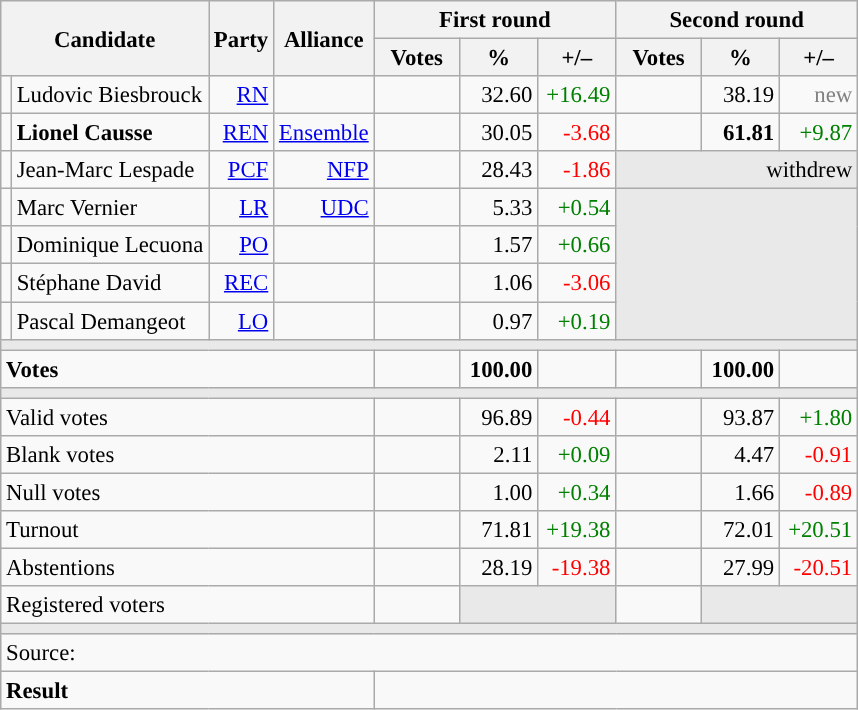<table class="wikitable" style="text-align:right;font-size:95%;">
<tr>
<th rowspan="2" colspan="2">Candidate</th>
<th colspan="1" rowspan="2">Party</th>
<th colspan="1" rowspan="2">Alliance</th>
<th colspan="3">First round</th>
<th colspan="3">Second round</th>
</tr>
<tr>
<th style="width:50px;">Votes</th>
<th style="width:45px;">%</th>
<th style="width:45px;">+/–</th>
<th style="width:50px;">Votes</th>
<th style="width:45px;">%</th>
<th style="width:45px;">+/–</th>
</tr>
<tr>
<td style="color:inherit;background:"></td>
<td style="text-align:left;">Ludovic Biesbrouck</td>
<td><a href='#'>RN</a></td>
<td></td>
<td></td>
<td>32.60</td>
<td style="color:green;">+16.49</td>
<td></td>
<td>38.19</td>
<td style="color:grey;">new</td>
</tr>
<tr>
<td style="color:inherit;background:"></td>
<td style="text-align:left;"><strong>Lionel Causse</strong></td>
<td><a href='#'>REN</a></td>
<td><a href='#'>Ensemble</a></td>
<td></td>
<td>30.05</td>
<td style="color:red;">-3.68</td>
<td><strong></strong></td>
<td><strong>61.81</strong></td>
<td style="color:green;">+9.87</td>
</tr>
<tr>
<td style="color:inherit;background:"></td>
<td style="text-align:left;">Jean-Marc Lespade</td>
<td><a href='#'>PCF</a></td>
<td><a href='#'>NFP</a></td>
<td></td>
<td>28.43</td>
<td style="color:red;">-1.86</td>
<td colspan="3" style="background:#E9E9E9;">withdrew</td>
</tr>
<tr>
<td style="color:inherit;background:"></td>
<td style="text-align:left;">Marc Vernier</td>
<td><a href='#'>LR</a></td>
<td><a href='#'>UDC</a></td>
<td></td>
<td>5.33</td>
<td style="color:green;">+0.54</td>
<td colspan="3" rowspan="4" style="background:#E9E9E9;"></td>
</tr>
<tr>
<td style="color:inherit;background:"></td>
<td style="text-align:left;">Dominique Lecuona</td>
<td><a href='#'>PO</a></td>
<td></td>
<td></td>
<td>1.57</td>
<td style="color:green;">+0.66</td>
</tr>
<tr>
<td style="color:inherit;background:"></td>
<td style="text-align:left;">Stéphane David</td>
<td><a href='#'>REC</a></td>
<td></td>
<td></td>
<td>1.06</td>
<td style="color:red;">-3.06</td>
</tr>
<tr>
<td style="color:inherit;background:"></td>
<td style="text-align:left;">Pascal Demangeot</td>
<td><a href='#'>LO</a></td>
<td></td>
<td></td>
<td>0.97</td>
<td style="color:green;">+0.19</td>
</tr>
<tr>
<td colspan="10" style="background:#E9E9E9;"></td>
</tr>
<tr style="font-weight:bold;">
<td colspan="4" style="text-align:left;">Votes</td>
<td></td>
<td>100.00</td>
<td></td>
<td></td>
<td>100.00</td>
<td></td>
</tr>
<tr>
<td colspan="10" style="background:#E9E9E9;"></td>
</tr>
<tr>
<td colspan="4" style="text-align:left;">Valid votes</td>
<td></td>
<td>96.89</td>
<td style="color:red;">-0.44</td>
<td></td>
<td>93.87</td>
<td style="color:green;">+1.80</td>
</tr>
<tr>
<td colspan="4" style="text-align:left;">Blank votes</td>
<td></td>
<td>2.11</td>
<td style="color:green;">+0.09</td>
<td></td>
<td>4.47</td>
<td style="color:red;">-0.91</td>
</tr>
<tr>
<td colspan="4" style="text-align:left;">Null votes</td>
<td></td>
<td>1.00</td>
<td style="color:green;">+0.34</td>
<td></td>
<td>1.66</td>
<td style="color:red;">-0.89</td>
</tr>
<tr>
<td colspan="4" style="text-align:left;">Turnout</td>
<td></td>
<td>71.81</td>
<td style="color:green;">+19.38</td>
<td></td>
<td>72.01</td>
<td style="color:green;">+20.51</td>
</tr>
<tr>
<td colspan="4" style="text-align:left;">Abstentions</td>
<td></td>
<td>28.19</td>
<td style="color:red;">-19.38</td>
<td></td>
<td>27.99</td>
<td style="color:red;">-20.51</td>
</tr>
<tr>
<td colspan="4" style="text-align:left;">Registered voters</td>
<td></td>
<td colspan="2" style="background:#E9E9E9;"></td>
<td></td>
<td colspan="2" style="background:#E9E9E9;"></td>
</tr>
<tr>
<td colspan="10" style="background:#E9E9E9;"></td>
</tr>
<tr>
<td colspan="10" style="text-align:left;">Source: </td>
</tr>
<tr style="font-weight:bold">
<td colspan="4" style="text-align:left;">Result</td>
<td colspan="6" style="background-color:"></td>
</tr>
</table>
